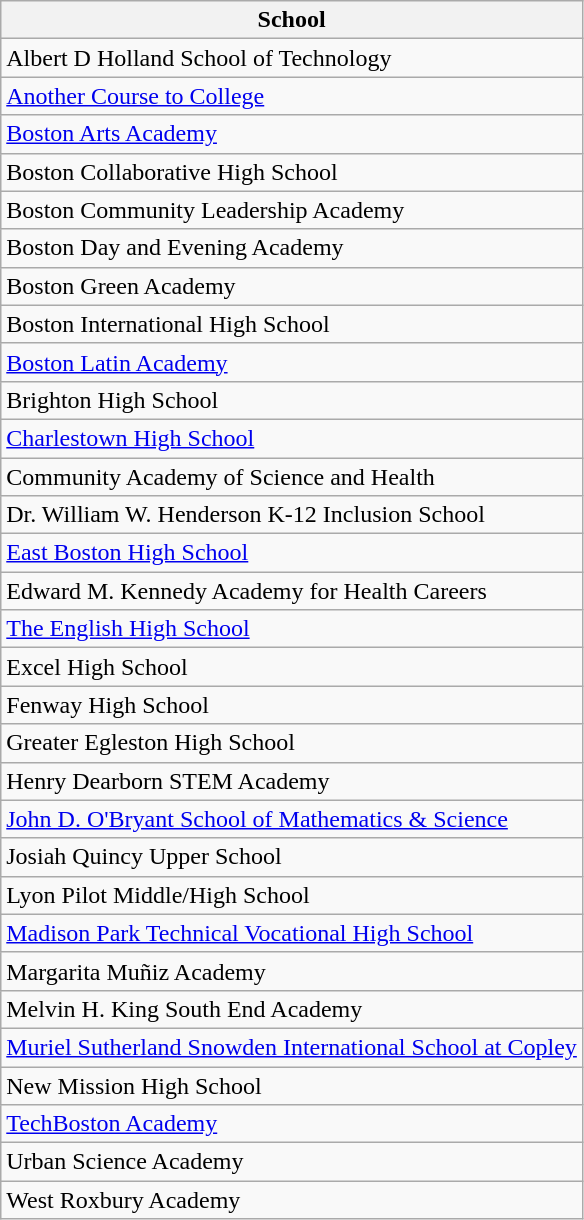<table class="wikitable">
<tr>
<th>School</th>
</tr>
<tr>
<td>Albert D Holland School of Technology</td>
</tr>
<tr>
<td><a href='#'>Another Course to College</a></td>
</tr>
<tr>
<td><a href='#'>Boston Arts Academy</a></td>
</tr>
<tr>
<td>Boston Collaborative High School</td>
</tr>
<tr>
<td>Boston Community Leadership Academy</td>
</tr>
<tr>
<td>Boston Day and Evening Academy</td>
</tr>
<tr>
<td>Boston Green Academy</td>
</tr>
<tr>
<td>Boston International High School</td>
</tr>
<tr>
<td><a href='#'>Boston Latin Academy</a></td>
</tr>
<tr>
<td>Brighton High School</td>
</tr>
<tr>
<td><a href='#'>Charlestown High School</a></td>
</tr>
<tr>
<td>Community Academy of Science and Health</td>
</tr>
<tr>
<td>Dr. William W. Henderson K-12 Inclusion School</td>
</tr>
<tr>
<td><a href='#'>East Boston High School</a></td>
</tr>
<tr>
<td>Edward M. Kennedy Academy for Health Careers</td>
</tr>
<tr>
<td><a href='#'>The English High School</a></td>
</tr>
<tr>
<td>Excel High School</td>
</tr>
<tr>
<td>Fenway High School</td>
</tr>
<tr>
<td>Greater Egleston High School</td>
</tr>
<tr>
<td>Henry Dearborn STEM Academy</td>
</tr>
<tr>
<td><a href='#'>John D. O'Bryant School of Mathematics & Science</a></td>
</tr>
<tr>
<td>Josiah Quincy Upper School</td>
</tr>
<tr>
<td>Lyon Pilot Middle/High School</td>
</tr>
<tr>
<td><a href='#'>Madison Park Technical Vocational High School</a></td>
</tr>
<tr>
<td>Margarita Muñiz Academy</td>
</tr>
<tr>
<td>Melvin H. King South End Academy</td>
</tr>
<tr>
<td><a href='#'>Muriel Sutherland Snowden International School at Copley</a></td>
</tr>
<tr>
<td>New Mission High School</td>
</tr>
<tr>
<td><a href='#'>TechBoston Academy</a></td>
</tr>
<tr>
<td>Urban Science Academy</td>
</tr>
<tr>
<td>West Roxbury Academy</td>
</tr>
</table>
